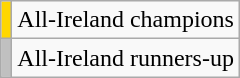<table class="wikitable" style="text-align:center;">
<tr>
<td style="background-color:#FFD700"></td>
<td>All-Ireland champions</td>
</tr>
<tr>
<td style="background-color:#C0C0C0"></td>
<td>All-Ireland runners-up</td>
</tr>
</table>
